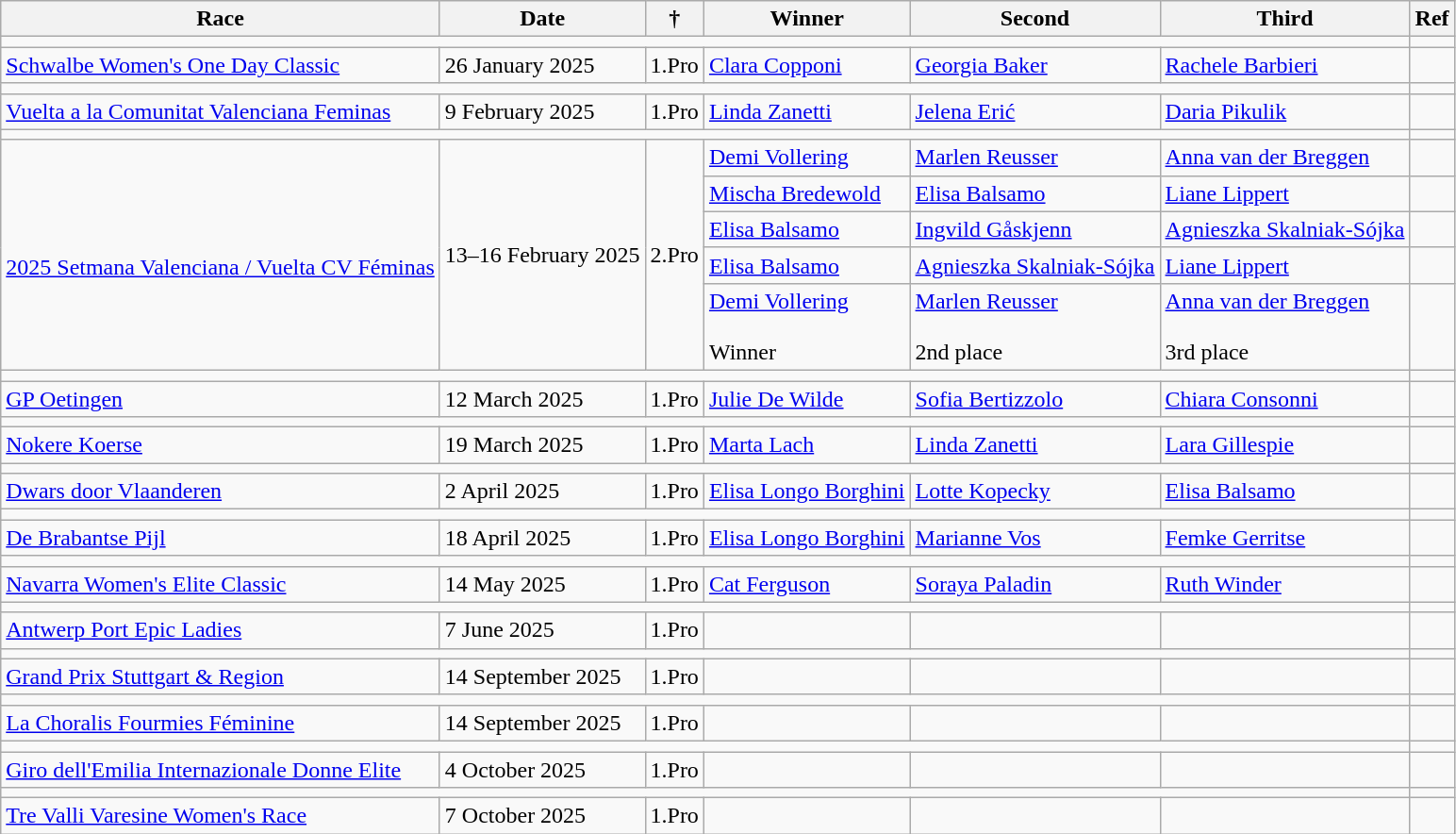<table class="wikitable sortable">
<tr>
<th>Race</th>
<th>Date</th>
<th> †</th>
<th>Winner</th>
<th>Second</th>
<th>Third</th>
<th>Ref</th>
</tr>
<tr>
<td colspan=6></td>
</tr>
<tr>
<td rowspan=1> <a href='#'>Schwalbe Women's One Day Classic</a></td>
<td rowspan=1>26 January 2025</td>
<td rowspan=1>1.Pro</td>
<td bgcolor=> <a href='#'>Clara Copponi</a><br></td>
<td> <a href='#'>Georgia Baker</a><br></td>
<td> <a href='#'>Rachele Barbieri</a><br></td>
<td align=center></td>
</tr>
<tr>
<td colspan=6></td>
</tr>
<tr>
<td rowspan=1> <a href='#'>Vuelta a la Comunitat Valenciana Feminas</a></td>
<td rowspan=1>9 February 2025</td>
<td rowspan=1>1.Pro</td>
<td bgcolor=> <a href='#'>Linda Zanetti</a><br></td>
<td> <a href='#'>Jelena Erić</a><br></td>
<td> <a href='#'>Daria Pikulik</a><br></td>
<td align=center></td>
</tr>
<tr>
<td colspan=6></td>
</tr>
<tr>
<td rowspan=5><br><a href='#'>2025 Setmana Valenciana / Vuelta CV Féminas</a></td>
<td rowspan=5>13–16 February 2025</td>
<td rowspan=5>2.Pro</td>
<td bgcolor=> <a href='#'>Demi Vollering</a><br><small></small></td>
<td> <a href='#'>Marlen Reusser</a><br><small></small></td>
<td> <a href='#'>Anna van der Breggen</a><br><small></small></td>
<td align=center></td>
</tr>
<tr>
<td bgcolor=> <a href='#'>Mischa Bredewold</a><br><small></small></td>
<td> <a href='#'>Elisa Balsamo</a><br><small></small></td>
<td> <a href='#'>Liane Lippert</a><br><small></small></td>
<td align=center></td>
</tr>
<tr>
<td bgcolor=> <a href='#'>Elisa Balsamo</a><br><small></small></td>
<td> <a href='#'>Ingvild Gåskjenn</a><br><small></small></td>
<td> <a href='#'>Agnieszka Skalniak-Sójka</a><br><small></small></td>
<td align=center></td>
</tr>
<tr>
<td bgcolor=> <a href='#'>Elisa Balsamo</a><br><small></small></td>
<td> <a href='#'>Agnieszka Skalniak-Sójka</a><br><small></small></td>
<td> <a href='#'>Liane Lippert</a><br><small></small></td>
<td align=center></td>
</tr>
<tr>
<td bgcolor=> <a href='#'>Demi Vollering</a><br><small></small><br>Winner</td>
<td> <a href='#'>Marlen Reusser</a><br><small></small><br>2nd place</td>
<td> <a href='#'>Anna van der Breggen</a><br><small></small><br>3rd place</td>
<td align=center></td>
</tr>
<tr>
<td colspan=6></td>
</tr>
<tr>
<td rowspan=1> <a href='#'>GP Oetingen</a></td>
<td rowspan=1>12 March 2025</td>
<td rowspan=1>1.Pro</td>
<td bgcolor=> <a href='#'>Julie De Wilde</a><br></td>
<td> <a href='#'>Sofia Bertizzolo</a><br></td>
<td> <a href='#'>Chiara Consonni</a><br></td>
<td align=center></td>
</tr>
<tr>
<td colspan=6></td>
</tr>
<tr>
<td rowspan=1> <a href='#'>Nokere Koerse</a></td>
<td rowspan=1>19 March 2025</td>
<td rowspan=1>1.Pro</td>
<td bgcolor=> <a href='#'>Marta Lach</a><br></td>
<td> <a href='#'>Linda Zanetti</a><br></td>
<td> <a href='#'>Lara Gillespie</a><br></td>
<td align=center></td>
</tr>
<tr>
<td colspan=6></td>
</tr>
<tr>
<td rowspan=1> <a href='#'>Dwars door Vlaanderen</a></td>
<td rowspan=1>2 April 2025</td>
<td rowspan=1>1.Pro</td>
<td bgcolor=> <a href='#'>Elisa Longo Borghini</a><br><small></small></td>
<td> <a href='#'>Lotte Kopecky</a><br><small></small></td>
<td> <a href='#'>Elisa Balsamo</a><br><small></small></td>
<td align=center></td>
</tr>
<tr>
<td colspan=6></td>
</tr>
<tr>
<td rowspan=1> <a href='#'>De Brabantse Pijl</a></td>
<td rowspan=1>18 April 2025</td>
<td rowspan=1>1.Pro</td>
<td bgcolor=> <a href='#'>Elisa Longo Borghini</a><br><small></small></td>
<td> <a href='#'>Marianne Vos</a><br><small></small></td>
<td> <a href='#'>Femke Gerritse</a><br><small></small></td>
<td align=center></td>
</tr>
<tr>
<td colspan=6></td>
</tr>
<tr>
<td rowspan=1> <a href='#'>Navarra Women's Elite Classic</a></td>
<td rowspan=1>14 May 2025</td>
<td rowspan=1>1.Pro</td>
<td bgcolor=> <a href='#'>Cat Ferguson</a><br><small></small></td>
<td> <a href='#'>Soraya Paladin</a><br><small></small></td>
<td> <a href='#'>Ruth Winder</a><br><small></small></td>
<td align=center></td>
</tr>
<tr>
<td colspan=6></td>
</tr>
<tr>
<td rowspan=1> <a href='#'>Antwerp Port Epic Ladies</a></td>
<td rowspan=1>7 June 2025</td>
<td rowspan=1>1.Pro</td>
<td bgcolor=></td>
<td></td>
<td></td>
<td align=center></td>
</tr>
<tr>
<td colspan=6></td>
</tr>
<tr>
<td rowspan=1> <a href='#'>Grand Prix Stuttgart & Region</a></td>
<td rowspan=1>14 September 2025</td>
<td rowspan=1>1.Pro</td>
<td bgcolor=></td>
<td></td>
<td></td>
<td align=center></td>
</tr>
<tr>
<td colspan=6></td>
</tr>
<tr>
<td rowspan=1> <a href='#'>La Choralis Fourmies Féminine</a></td>
<td rowspan=1>14 September 2025</td>
<td rowspan=1>1.Pro</td>
<td bgcolor=></td>
<td></td>
<td></td>
<td align=center></td>
</tr>
<tr>
<td colspan=6></td>
</tr>
<tr>
<td rowspan=1> <a href='#'>Giro dell'Emilia Internazionale Donne Elite</a></td>
<td rowspan=1>4 October 2025</td>
<td rowspan=1>1.Pro</td>
<td bgcolor=></td>
<td></td>
<td></td>
<td align=center></td>
</tr>
<tr>
<td colspan=6></td>
</tr>
<tr>
<td rowspan=1> <a href='#'>Tre Valli Varesine Women's Race</a></td>
<td rowspan=1>7 October 2025</td>
<td rowspan=1>1.Pro</td>
<td bgcolor=></td>
<td></td>
<td></td>
<td align=center></td>
</tr>
</table>
